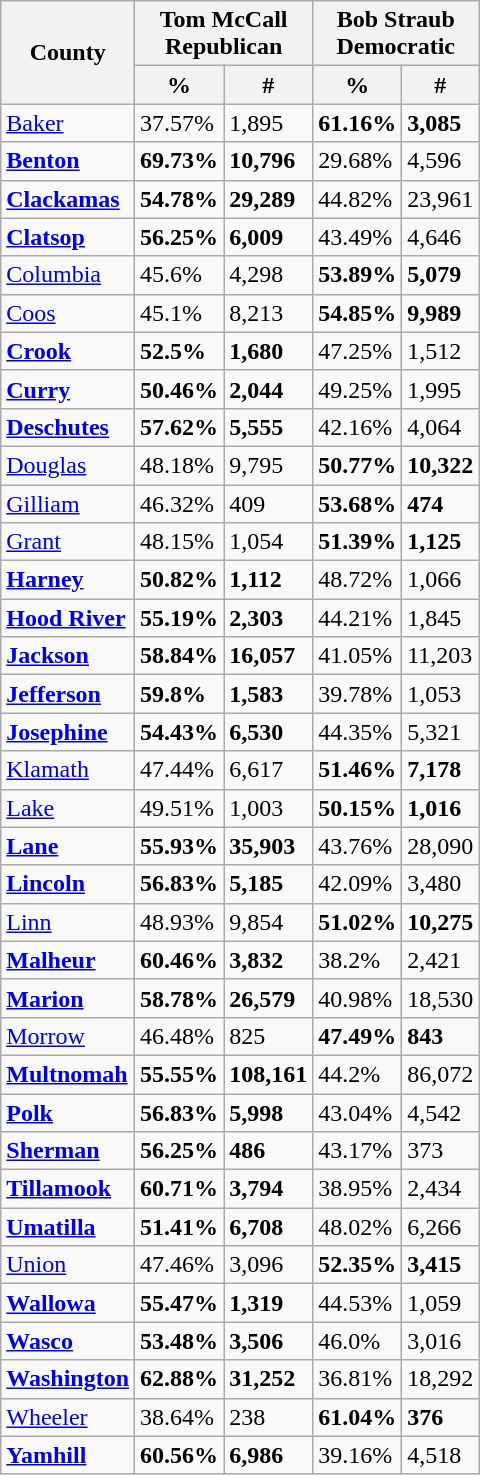<table class="wikitable sortable">
<tr>
<th rowspan="2">County</th>
<th colspan="2">Tom McCall<br>Republican</th>
<th colspan="2">Bob Straub<br>Democratic</th>
</tr>
<tr>
<th>%</th>
<th>#</th>
<th>%</th>
<th>#</th>
</tr>
<tr>
<td><a href='#'>Baker</a></td>
<td>37.57%</td>
<td>1,895</td>
<td><strong>61.16%</strong></td>
<td><strong>3,085</strong></td>
</tr>
<tr>
<td><strong><a href='#'>Benton</a></strong></td>
<td><strong>69.73%</strong></td>
<td><strong>10,796</strong></td>
<td>29.68%</td>
<td>4,596</td>
</tr>
<tr>
<td><strong><a href='#'>Clackamas</a></strong></td>
<td><strong>54.78%</strong></td>
<td><strong>29,289</strong></td>
<td>44.82%</td>
<td>23,961</td>
</tr>
<tr>
<td><strong><a href='#'>Clatsop</a></strong></td>
<td><strong>56.25%</strong></td>
<td><strong>6,009</strong></td>
<td>43.49%</td>
<td>4,646</td>
</tr>
<tr>
<td><a href='#'>Columbia</a></td>
<td>45.6%</td>
<td>4,298</td>
<td><strong>53.89%</strong></td>
<td><strong>5,079</strong></td>
</tr>
<tr>
<td><a href='#'>Coos</a></td>
<td>45.1%</td>
<td>8,213</td>
<td><strong>54.85%</strong></td>
<td><strong>9,989</strong></td>
</tr>
<tr>
<td><strong><a href='#'>Crook</a></strong></td>
<td><strong>52.5%</strong></td>
<td><strong>1,680</strong></td>
<td>47.25%</td>
<td>1,512</td>
</tr>
<tr>
<td><strong><a href='#'>Curry</a></strong></td>
<td><strong>50.46%</strong></td>
<td><strong>2,044</strong></td>
<td>49.25%</td>
<td>1,995</td>
</tr>
<tr>
<td><strong><a href='#'>Deschutes</a></strong></td>
<td><strong>57.62%</strong></td>
<td><strong>5,555</strong></td>
<td>42.16%</td>
<td>4,064</td>
</tr>
<tr>
<td><a href='#'>Douglas</a></td>
<td>48.18%</td>
<td>9,795</td>
<td><strong>50.77%</strong></td>
<td><strong>10,322</strong></td>
</tr>
<tr>
<td><a href='#'>Gilliam</a></td>
<td>46.32%</td>
<td>409</td>
<td><strong>53.68%</strong></td>
<td><strong>474</strong></td>
</tr>
<tr>
<td><a href='#'>Grant</a></td>
<td>48.15%</td>
<td>1,054</td>
<td><strong>51.39%</strong></td>
<td><strong>1,125</strong></td>
</tr>
<tr>
<td><strong><a href='#'>Harney</a></strong></td>
<td><strong>50.82%</strong></td>
<td><strong>1,112</strong></td>
<td>48.72%</td>
<td>1,066</td>
</tr>
<tr>
<td><strong><a href='#'>Hood River</a></strong></td>
<td><strong>55.19%</strong></td>
<td><strong>2,303</strong></td>
<td>44.21%</td>
<td>1,845</td>
</tr>
<tr>
<td><strong><a href='#'>Jackson</a></strong></td>
<td><strong>58.84%</strong></td>
<td><strong>16,057</strong></td>
<td>41.05%</td>
<td>11,203</td>
</tr>
<tr>
<td><strong><a href='#'>Jefferson</a></strong></td>
<td><strong>59.8%</strong></td>
<td><strong>1,583</strong></td>
<td>39.78%</td>
<td>1,053</td>
</tr>
<tr>
<td><strong><a href='#'>Josephine</a></strong></td>
<td><strong>54.43%</strong></td>
<td><strong>6,530</strong></td>
<td>44.35%</td>
<td>5,321</td>
</tr>
<tr>
<td><a href='#'>Klamath</a></td>
<td>47.44%</td>
<td>6,617</td>
<td><strong>51.46%</strong></td>
<td><strong>7,178</strong></td>
</tr>
<tr>
<td><a href='#'>Lake</a></td>
<td>49.51%</td>
<td>1,003</td>
<td><strong>50.15%</strong></td>
<td><strong>1,016</strong></td>
</tr>
<tr>
<td><strong><a href='#'>Lane</a></strong></td>
<td><strong>55.93%</strong></td>
<td><strong>35,903</strong></td>
<td>43.76%</td>
<td>28,090</td>
</tr>
<tr>
<td><strong><a href='#'>Lincoln</a></strong></td>
<td><strong>56.83%</strong></td>
<td><strong>5,185</strong></td>
<td>42.09%</td>
<td>3,480</td>
</tr>
<tr>
<td><a href='#'>Linn</a></td>
<td>48.93%</td>
<td>9,854</td>
<td><strong>51.02%</strong></td>
<td><strong>10,275</strong></td>
</tr>
<tr>
<td><strong><a href='#'>Malheur</a></strong></td>
<td><strong>60.46%</strong></td>
<td><strong>3,832</strong></td>
<td>38.2%</td>
<td>2,421</td>
</tr>
<tr>
<td><strong><a href='#'>Marion</a></strong></td>
<td><strong>58.78%</strong></td>
<td><strong>26,579</strong></td>
<td>40.98%</td>
<td>18,530</td>
</tr>
<tr>
<td><a href='#'>Morrow</a></td>
<td>46.48%</td>
<td>825</td>
<td><strong>47.49%</strong></td>
<td><strong>843</strong></td>
</tr>
<tr>
<td><strong><a href='#'>Multnomah</a></strong></td>
<td><strong>55.55%</strong></td>
<td><strong>108,161</strong></td>
<td>44.2%</td>
<td>86,072</td>
</tr>
<tr>
<td><strong><a href='#'>Polk</a></strong></td>
<td><strong>56.83%</strong></td>
<td><strong>5,998</strong></td>
<td>43.04%</td>
<td>4,542</td>
</tr>
<tr>
<td><strong><a href='#'>Sherman</a></strong></td>
<td><strong>56.25%</strong></td>
<td><strong>486</strong></td>
<td>43.17%</td>
<td>373</td>
</tr>
<tr>
<td><strong><a href='#'>Tillamook</a></strong></td>
<td><strong>60.71%</strong></td>
<td><strong>3,794</strong></td>
<td>38.95%</td>
<td>2,434</td>
</tr>
<tr>
<td><strong><a href='#'>Umatilla</a></strong></td>
<td><strong>51.41%</strong></td>
<td><strong>6,708</strong></td>
<td>48.02%</td>
<td>6,266</td>
</tr>
<tr>
<td><a href='#'>Union</a></td>
<td>47.46%</td>
<td>3,096</td>
<td><strong>52.35%</strong></td>
<td><strong>3,415</strong></td>
</tr>
<tr>
<td><strong><a href='#'>Wallowa</a></strong></td>
<td><strong>55.47%</strong></td>
<td><strong>1,319</strong></td>
<td>44.53%</td>
<td>1,059</td>
</tr>
<tr>
<td><strong><a href='#'>Wasco</a></strong></td>
<td><strong>53.48%</strong></td>
<td><strong>3,506</strong></td>
<td>46.0%</td>
<td>3,016</td>
</tr>
<tr>
<td><strong><a href='#'>Washington</a></strong></td>
<td><strong>62.88%</strong></td>
<td><strong>31,252</strong></td>
<td>36.81%</td>
<td>18,292</td>
</tr>
<tr>
<td><a href='#'>Wheeler</a></td>
<td>38.64%</td>
<td>238</td>
<td><strong>61.04%</strong></td>
<td><strong>376</strong></td>
</tr>
<tr>
<td><strong><a href='#'>Yamhill</a></strong></td>
<td><strong>60.56%</strong></td>
<td><strong>6,986</strong></td>
<td>39.16%</td>
<td>4,518</td>
</tr>
</table>
